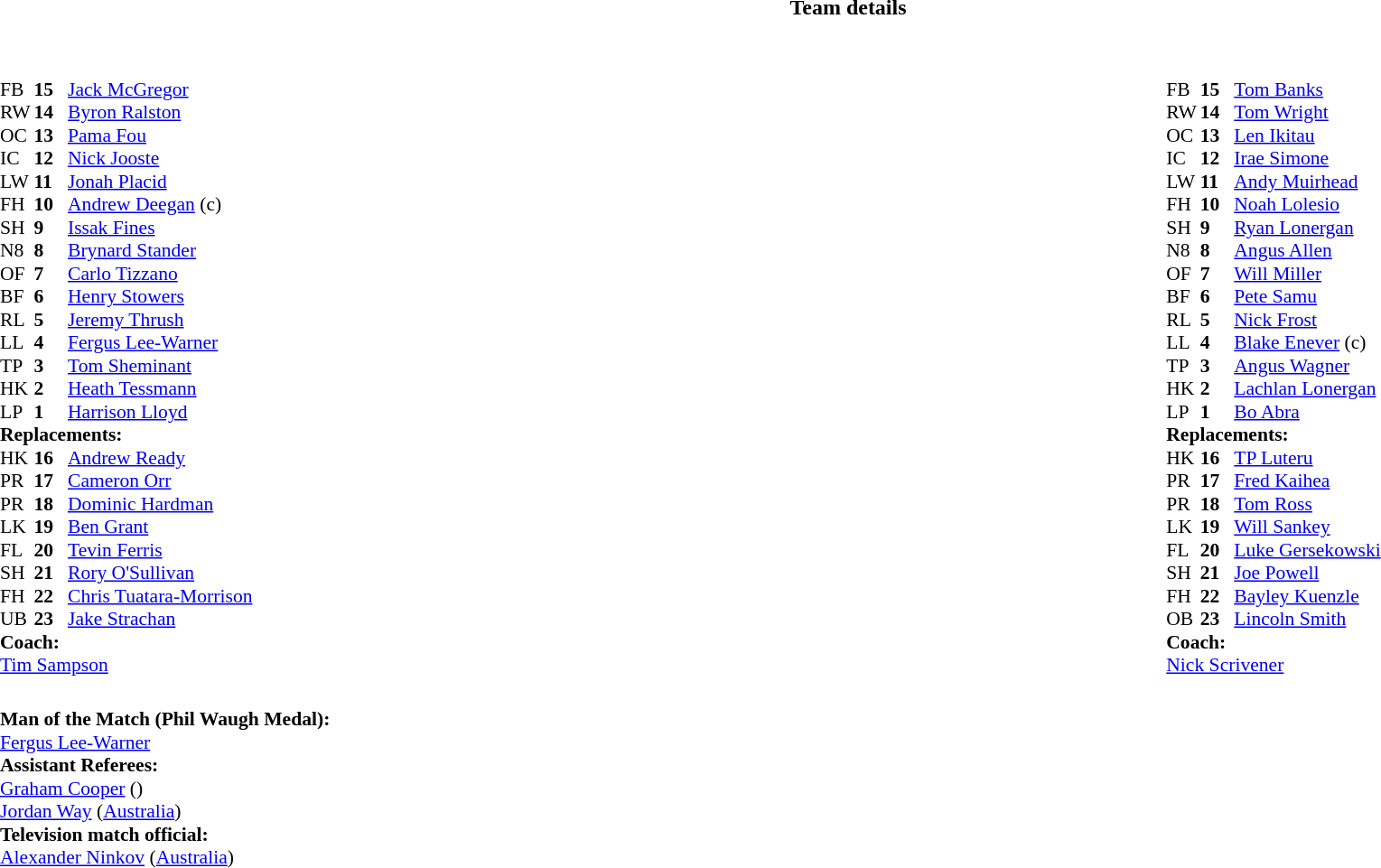<table border="0" width="100%" class="collapsible collapsed">
<tr>
<th>Team details</th>
</tr>
<tr>
<td><br><table width="100%">
<tr>
<td valign="top" width="50%"><br><table style="font-size: 90%" cellspacing="0" cellpadding="0">
<tr>
<th width="25"></th>
<th width="25"></th>
</tr>
<tr>
<td>FB</td>
<td><strong>15</strong></td>
<td><a href='#'>Jack McGregor</a></td>
<td></td>
<td></td>
</tr>
<tr>
<td>RW</td>
<td><strong>14</strong></td>
<td><a href='#'>Byron Ralston</a></td>
<td></td>
<td></td>
</tr>
<tr>
<td>OC</td>
<td><strong>13</strong></td>
<td><a href='#'>Pama Fou</a></td>
<td></td>
<td></td>
</tr>
<tr>
<td>IC</td>
<td><strong>12</strong></td>
<td><a href='#'>Nick Jooste</a></td>
<td></td>
<td></td>
</tr>
<tr>
<td>LW</td>
<td><strong>11</strong></td>
<td><a href='#'>Jonah Placid</a></td>
<td></td>
<td></td>
</tr>
<tr>
<td>FH</td>
<td><strong>10</strong></td>
<td><a href='#'>Andrew Deegan</a> (c)</td>
<td></td>
<td></td>
</tr>
<tr>
<td>SH</td>
<td><strong>9</strong></td>
<td><a href='#'>Issak Fines</a></td>
<td></td>
<td></td>
</tr>
<tr>
<td>N8</td>
<td><strong>8</strong></td>
<td><a href='#'>Brynard Stander</a></td>
<td></td>
<td></td>
</tr>
<tr>
<td>OF</td>
<td><strong>7</strong></td>
<td><a href='#'>Carlo Tizzano</a></td>
<td></td>
<td></td>
</tr>
<tr>
<td>BF</td>
<td><strong>6</strong></td>
<td><a href='#'>Henry Stowers</a></td>
<td></td>
<td></td>
</tr>
<tr>
<td>RL</td>
<td><strong>5</strong></td>
<td><a href='#'>Jeremy Thrush</a></td>
<td></td>
<td></td>
</tr>
<tr>
<td>LL</td>
<td><strong>4</strong></td>
<td><a href='#'>Fergus Lee-Warner</a></td>
<td></td>
<td></td>
</tr>
<tr>
<td>TP</td>
<td><strong>3</strong></td>
<td><a href='#'>Tom Sheminant</a></td>
<td></td>
<td></td>
</tr>
<tr>
<td>HK</td>
<td><strong>2</strong></td>
<td><a href='#'>Heath Tessmann</a></td>
<td></td>
<td></td>
</tr>
<tr>
<td>LP</td>
<td><strong>1</strong></td>
<td><a href='#'>Harrison Lloyd</a></td>
<td></td>
<td></td>
</tr>
<tr>
<td colspan=3><strong>Replacements:</strong></td>
</tr>
<tr>
<td>HK</td>
<td><strong>16</strong></td>
<td><a href='#'>Andrew Ready</a></td>
<td></td>
<td></td>
</tr>
<tr>
<td>PR</td>
<td><strong>17</strong></td>
<td><a href='#'>Cameron Orr</a></td>
<td></td>
<td></td>
</tr>
<tr>
<td>PR</td>
<td><strong>18</strong></td>
<td><a href='#'>Dominic Hardman</a></td>
<td></td>
<td></td>
</tr>
<tr>
<td>LK</td>
<td><strong>19</strong></td>
<td><a href='#'>Ben Grant</a></td>
<td></td>
<td></td>
</tr>
<tr>
<td>FL</td>
<td><strong>20</strong></td>
<td><a href='#'>Tevin Ferris</a></td>
<td></td>
<td></td>
</tr>
<tr>
<td>SH</td>
<td><strong>21</strong></td>
<td><a href='#'>Rory O'Sullivan</a></td>
<td></td>
<td></td>
</tr>
<tr>
<td>FH</td>
<td><strong>22</strong></td>
<td><a href='#'>Chris Tuatara-Morrison</a></td>
<td></td>
<td></td>
</tr>
<tr>
<td>UB</td>
<td><strong>23</strong></td>
<td><a href='#'>Jake Strachan</a></td>
<td></td>
<td></td>
</tr>
<tr>
<td colspan=3><strong>Coach:</strong></td>
</tr>
<tr>
<td colspan="4"><a href='#'>Tim Sampson</a></td>
</tr>
</table>
</td>
<td valign="top" width="50%"><br><table style="font-size: 90%" cellspacing="0" cellpadding="0" align="center">
<tr>
<td colspan="4"></td>
</tr>
<tr>
<th width="25"></th>
<th width="25"></th>
</tr>
<tr>
<td>FB</td>
<td><strong>15</strong></td>
<td><a href='#'>Tom Banks</a></td>
<td></td>
<td></td>
</tr>
<tr>
<td>RW</td>
<td><strong>14</strong></td>
<td><a href='#'>Tom Wright</a></td>
<td></td>
<td></td>
</tr>
<tr>
<td>OC</td>
<td><strong>13</strong></td>
<td><a href='#'>Len Ikitau</a></td>
<td></td>
<td></td>
</tr>
<tr>
<td>IC</td>
<td><strong>12</strong></td>
<td><a href='#'>Irae Simone</a></td>
<td></td>
<td></td>
</tr>
<tr>
<td>LW</td>
<td><strong>11</strong></td>
<td><a href='#'>Andy Muirhead</a></td>
<td></td>
<td></td>
</tr>
<tr>
<td>FH</td>
<td><strong>10</strong></td>
<td><a href='#'>Noah Lolesio</a></td>
<td></td>
<td></td>
</tr>
<tr>
<td>SH</td>
<td><strong>9</strong></td>
<td><a href='#'>Ryan Lonergan</a></td>
<td></td>
<td></td>
</tr>
<tr>
<td>N8</td>
<td><strong>8</strong></td>
<td><a href='#'>Angus Allen</a></td>
<td></td>
<td></td>
</tr>
<tr>
<td>OF</td>
<td><strong>7</strong></td>
<td><a href='#'>Will Miller</a></td>
<td></td>
<td></td>
</tr>
<tr>
<td>BF</td>
<td><strong>6</strong></td>
<td><a href='#'>Pete Samu</a></td>
<td></td>
<td></td>
</tr>
<tr>
<td>RL</td>
<td><strong>5</strong></td>
<td><a href='#'>Nick Frost</a></td>
<td></td>
<td></td>
</tr>
<tr>
<td>LL</td>
<td><strong>4</strong></td>
<td><a href='#'>Blake Enever</a> (c)</td>
<td></td>
<td></td>
</tr>
<tr>
<td>TP</td>
<td><strong>3</strong></td>
<td><a href='#'>Angus Wagner</a></td>
<td></td>
<td></td>
</tr>
<tr>
<td>HK</td>
<td><strong>2</strong></td>
<td><a href='#'>Lachlan Lonergan</a></td>
<td></td>
<td></td>
</tr>
<tr>
<td>LP</td>
<td><strong>1</strong></td>
<td><a href='#'>Bo Abra</a></td>
<td></td>
<td></td>
</tr>
<tr>
<td colspan=3><strong>Replacements:</strong></td>
</tr>
<tr>
<td>HK</td>
<td><strong>16</strong></td>
<td><a href='#'>TP Luteru</a></td>
<td></td>
<td></td>
</tr>
<tr>
<td>PR</td>
<td><strong>17</strong></td>
<td><a href='#'>Fred Kaihea</a></td>
<td></td>
<td></td>
</tr>
<tr>
<td>PR</td>
<td><strong>18</strong></td>
<td><a href='#'>Tom Ross</a></td>
<td></td>
<td></td>
</tr>
<tr>
<td>LK</td>
<td><strong>19</strong></td>
<td><a href='#'>Will Sankey</a></td>
<td></td>
<td></td>
</tr>
<tr>
<td>FL</td>
<td><strong>20</strong></td>
<td><a href='#'>Luke Gersekowski</a></td>
<td></td>
<td></td>
</tr>
<tr>
<td>SH</td>
<td><strong>21</strong></td>
<td><a href='#'>Joe Powell</a></td>
<td></td>
<td></td>
</tr>
<tr>
<td>FH</td>
<td><strong>22</strong></td>
<td><a href='#'>Bayley Kuenzle</a></td>
<td></td>
<td></td>
</tr>
<tr>
<td>OB</td>
<td><strong>23</strong></td>
<td><a href='#'>Lincoln Smith</a></td>
<td></td>
<td></td>
</tr>
<tr>
<td colspan=3><strong>Coach:</strong></td>
</tr>
<tr>
<td colspan="4"><a href='#'>Nick Scrivener</a></td>
</tr>
</table>
</td>
</tr>
</table>
<table width=100% style="font-size: 90%">
<tr>
<td><br><strong>Man of the Match (Phil Waugh Medal):</strong>
<br><a href='#'>Fergus Lee-Warner</a><br><strong>Assistant Referees:</strong>
<br><a href='#'>Graham Cooper</a> ()
<br><a href='#'>Jordan Way</a> (<a href='#'>Australia</a>)
<br><strong>Television match official:</strong>
<br><a href='#'>Alexander Ninkov</a> (<a href='#'>Australia</a>)</td>
</tr>
</table>
</td>
</tr>
</table>
